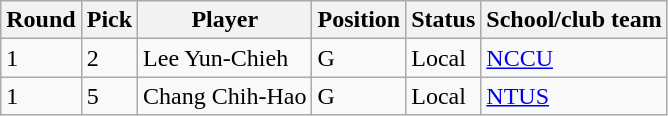<table class="wikitable">
<tr>
<th>Round</th>
<th>Pick</th>
<th>Player</th>
<th>Position</th>
<th>Status</th>
<th>School/club team</th>
</tr>
<tr>
<td>1</td>
<td>2</td>
<td>Lee Yun-Chieh</td>
<td>G</td>
<td>Local</td>
<td><a href='#'>NCCU</a></td>
</tr>
<tr>
<td>1</td>
<td>5</td>
<td>Chang Chih-Hao</td>
<td>G</td>
<td>Local</td>
<td><a href='#'>NTUS</a></td>
</tr>
</table>
